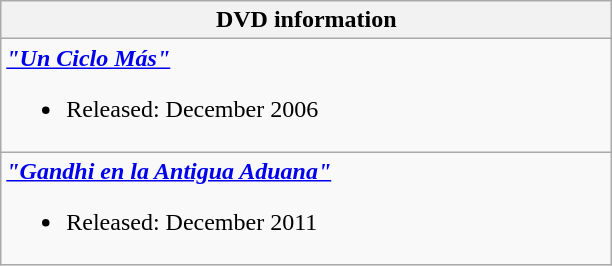<table class="wikitable">
<tr>
<th align="left" width="400">DVD information</th>
</tr>
<tr>
<td align="left"><strong><em><a href='#'>"Un Ciclo Más"</a></em></strong><br><ul><li>Released: December 2006</li></ul></td>
</tr>
<tr>
<td align="left"><strong><em><a href='#'>"Gandhi en la Antigua Aduana"</a></em></strong><br><ul><li>Released: December 2011</li></ul></td>
</tr>
</table>
